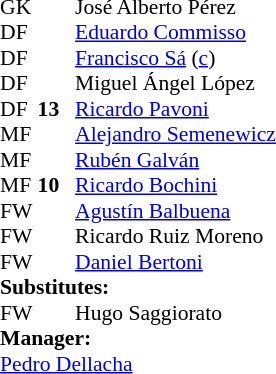<table style="font-size:90%; margin:0.2em auto;" cellspacing="0" cellpadding="0">
<tr>
<th width="25"></th>
<th width="25"></th>
</tr>
<tr>
<td>GK</td>
<td></td>
<td> José Alberto Pérez</td>
</tr>
<tr>
<td>DF</td>
<td></td>
<td> <a href='#'>Eduardo Commisso</a></td>
</tr>
<tr>
<td>DF</td>
<td></td>
<td> <a href='#'>Francisco Sá</a> (<a href='#'>c</a>)</td>
</tr>
<tr>
<td>DF</td>
<td></td>
<td> Miguel Ángel López</td>
</tr>
<tr>
<td>DF</td>
<td><strong>13</strong></td>
<td> <a href='#'>Ricardo Pavoni</a></td>
</tr>
<tr>
<td>MF</td>
<td></td>
<td> <a href='#'>Alejandro Semenewicz</a></td>
</tr>
<tr>
<td>MF</td>
<td></td>
<td> <a href='#'>Rubén Galván</a></td>
</tr>
<tr>
<td>MF</td>
<td><strong>10</strong></td>
<td> <a href='#'>Ricardo Bochini</a></td>
</tr>
<tr>
<td>FW</td>
<td></td>
<td> <a href='#'>Agustín Balbuena</a></td>
</tr>
<tr>
<td>FW</td>
<td></td>
<td> Ricardo Ruiz Moreno</td>
</tr>
<tr>
<td>FW</td>
<td></td>
<td> <a href='#'>Daniel Bertoni</a></td>
<td></td>
<td></td>
</tr>
<tr>
<td colspan=3><strong>Substitutes:</strong></td>
</tr>
<tr>
<td>FW</td>
<td></td>
<td> Hugo Saggiorato</td>
<td></td>
<td></td>
</tr>
<tr>
<td colspan=3><strong>Manager:</strong></td>
</tr>
<tr>
<td colspan=4> <a href='#'>Pedro Dellacha</a></td>
</tr>
</table>
